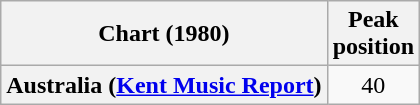<table class="wikitable plainrowheaders" style="text-align:center">
<tr>
<th>Chart (1980)</th>
<th>Peak<br>position</th>
</tr>
<tr>
<th scope="row">Australia (<a href='#'>Kent Music Report</a>)</th>
<td>40</td>
</tr>
</table>
